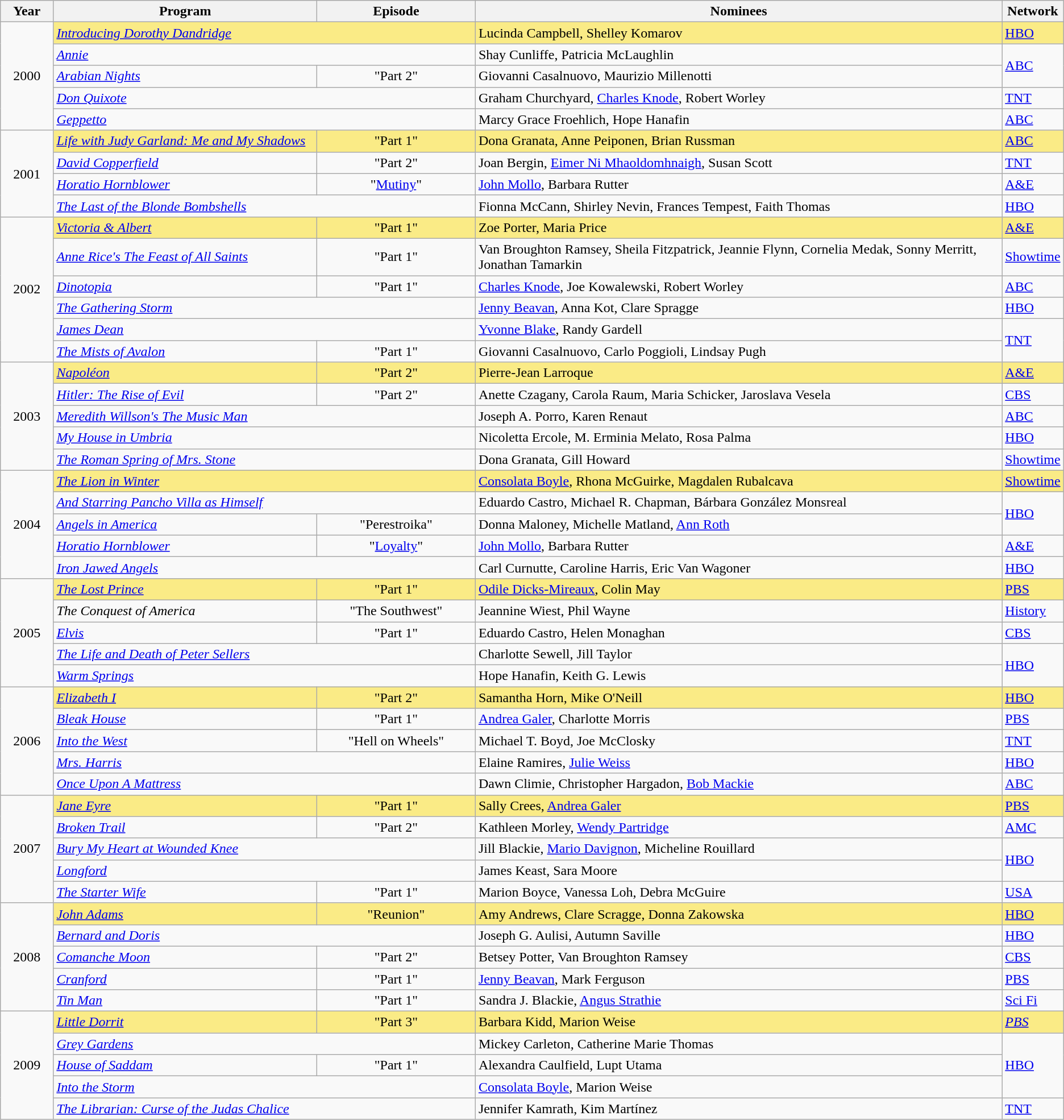<table class="wikitable">
<tr>
<th width="5%">Year</th>
<th width="25%">Program</th>
<th width="15%">Episode</th>
<th width="50%">Nominees</th>
<th width="5%">Network</th>
</tr>
<tr>
<td rowspan="5" align=center>2000</td>
<td style="background:#FAEB86;" colspan=2><em><a href='#'>Introducing Dorothy Dandridge</a></em></td>
<td style="background:#FAEB86;">Lucinda Campbell, Shelley Komarov</td>
<td style="background:#FAEB86;"><a href='#'>HBO</a></td>
</tr>
<tr>
<td colspan=2><em><a href='#'>Annie</a></em></td>
<td>Shay Cunliffe, Patricia McLaughlin</td>
<td rowspan=2><a href='#'>ABC</a></td>
</tr>
<tr>
<td><em><a href='#'>Arabian Nights</a></em></td>
<td align=center>"Part 2"</td>
<td>Giovanni Casalnuovo, Maurizio Millenotti</td>
</tr>
<tr>
<td colspan=2><em><a href='#'>Don Quixote</a></em></td>
<td>Graham Churchyard, <a href='#'>Charles Knode</a>, Robert Worley</td>
<td><a href='#'>TNT</a></td>
</tr>
<tr>
<td colspan=2><em><a href='#'>Geppetto</a></em></td>
<td>Marcy Grace Froehlich, Hope Hanafin</td>
<td><a href='#'>ABC</a></td>
</tr>
<tr>
<td rowspan="4" align=center>2001</td>
<td style="background:#FAEB86;"><em><a href='#'>Life with Judy Garland: Me and My Shadows</a></em></td>
<td style="background:#FAEB86;" align=center>"Part 1"</td>
<td style="background:#FAEB86;">Dona Granata, Anne Peiponen, Brian Russman</td>
<td style="background:#FAEB86;"><a href='#'>ABC</a></td>
</tr>
<tr>
<td><em><a href='#'>David Copperfield</a></em></td>
<td align=center>"Part 2"</td>
<td>Joan Bergin, <a href='#'>Eimer Ni Mhaoldomhnaigh</a>, Susan Scott</td>
<td><a href='#'>TNT</a></td>
</tr>
<tr>
<td><em><a href='#'>Horatio Hornblower</a></em></td>
<td align=center>"<a href='#'>Mutiny</a>"</td>
<td><a href='#'>John Mollo</a>, Barbara Rutter</td>
<td><a href='#'>A&E</a></td>
</tr>
<tr>
<td colspan=2><em><a href='#'>The Last of the Blonde Bombshells</a></em></td>
<td>Fionna McCann, Shirley Nevin, Frances Tempest, Faith Thomas</td>
<td><a href='#'>HBO</a></td>
</tr>
<tr>
<td rowspan="6" align=center>2002</td>
<td style="background:#FAEB86;"><em><a href='#'>Victoria & Albert</a></em></td>
<td style="background:#FAEB86;" align=center>"Part 1"</td>
<td style="background:#FAEB86;">Zoe Porter, Maria Price</td>
<td style="background:#FAEB86;"><a href='#'>A&E</a></td>
</tr>
<tr>
<td><em><a href='#'>Anne Rice's The Feast of All Saints</a></em></td>
<td align=center>"Part 1"</td>
<td>Van Broughton Ramsey, Sheila Fitzpatrick, Jeannie Flynn, Cornelia Medak, Sonny Merritt, Jonathan Tamarkin</td>
<td><a href='#'>Showtime</a></td>
</tr>
<tr>
<td><em><a href='#'>Dinotopia</a></em></td>
<td align=center>"Part 1"</td>
<td><a href='#'>Charles Knode</a>, Joe Kowalewski, Robert Worley</td>
<td><a href='#'>ABC</a></td>
</tr>
<tr>
<td colspan=2><em><a href='#'>The Gathering Storm</a></em></td>
<td><a href='#'>Jenny Beavan</a>, Anna Kot, Clare Spragge</td>
<td><a href='#'>HBO</a></td>
</tr>
<tr>
<td colspan=2><em><a href='#'>James Dean</a></em></td>
<td><a href='#'>Yvonne Blake</a>, Randy Gardell</td>
<td rowspan=2><a href='#'>TNT</a></td>
</tr>
<tr>
<td><em><a href='#'>The Mists of Avalon</a></em></td>
<td align=center>"Part 1"</td>
<td>Giovanni Casalnuovo, Carlo Poggioli, Lindsay Pugh</td>
</tr>
<tr>
<td rowspan="5" align=center>2003</td>
<td style="background:#FAEB86;"><em><a href='#'>Napoléon</a></em></td>
<td style="background:#FAEB86;" align=center>"Part 2"</td>
<td style="background:#FAEB86;">Pierre-Jean Larroque</td>
<td style="background:#FAEB86;"><a href='#'>A&E</a></td>
</tr>
<tr>
<td><em><a href='#'>Hitler: The Rise of Evil</a></em></td>
<td align=center>"Part 2"</td>
<td>Anette Czagany, Carola Raum, Maria Schicker, Jaroslava Vesela</td>
<td><a href='#'>CBS</a></td>
</tr>
<tr>
<td colspan=2><em><a href='#'>Meredith Willson's The Music Man</a></em></td>
<td>Joseph A. Porro, Karen Renaut</td>
<td><a href='#'>ABC</a></td>
</tr>
<tr>
<td colspan=2><em><a href='#'>My House in Umbria</a></em></td>
<td>Nicoletta Ercole, M. Erminia Melato, Rosa Palma</td>
<td><a href='#'>HBO</a></td>
</tr>
<tr>
<td colspan=2><em><a href='#'>The Roman Spring of Mrs. Stone</a></em></td>
<td>Dona Granata, Gill Howard</td>
<td><a href='#'>Showtime</a></td>
</tr>
<tr>
<td rowspan="5" align=center>2004</td>
<td style="background:#FAEB86;" colspan=2><em><a href='#'>The Lion in Winter</a></em></td>
<td style="background:#FAEB86;"><a href='#'>Consolata Boyle</a>, Rhona McGuirke, Magdalen Rubalcava</td>
<td style="background:#FAEB86;"><a href='#'>Showtime</a></td>
</tr>
<tr>
<td colspan=2><em><a href='#'>And Starring Pancho Villa as Himself</a></em></td>
<td>Eduardo Castro, Michael R. Chapman, Bárbara González Monsreal</td>
<td rowspan=2><a href='#'>HBO</a></td>
</tr>
<tr>
<td><em><a href='#'>Angels in America</a></em></td>
<td align=center>"Perestroika"</td>
<td>Donna Maloney, Michelle Matland, <a href='#'>Ann Roth</a></td>
</tr>
<tr>
<td><em><a href='#'>Horatio Hornblower</a></em></td>
<td align=center>"<a href='#'>Loyalty</a>"</td>
<td><a href='#'>John Mollo</a>, Barbara Rutter</td>
<td><a href='#'>A&E</a></td>
</tr>
<tr>
<td colspan=2><em><a href='#'>Iron Jawed Angels</a></em></td>
<td>Carl Curnutte, Caroline Harris, Eric Van Wagoner</td>
<td><a href='#'>HBO</a></td>
</tr>
<tr>
<td rowspan="5" align=center>2005</td>
<td style="background:#FAEB86;"><em><a href='#'>The Lost Prince</a></em></td>
<td style="background:#FAEB86;" align=center>"Part 1"</td>
<td style="background:#FAEB86;"><a href='#'>Odile Dicks-Mireaux</a>, Colin May</td>
<td style="background:#FAEB86;"><a href='#'>PBS</a></td>
</tr>
<tr>
<td><em>The Conquest of America</em></td>
<td align=center>"The Southwest"</td>
<td>Jeannine Wiest, Phil Wayne</td>
<td><a href='#'>History</a></td>
</tr>
<tr>
<td><em><a href='#'>Elvis</a></em></td>
<td align=center>"Part 1"</td>
<td>Eduardo Castro, Helen Monaghan</td>
<td><a href='#'>CBS</a></td>
</tr>
<tr>
<td colspan=2><em><a href='#'>The Life and Death of Peter Sellers</a></em></td>
<td>Charlotte Sewell, Jill Taylor</td>
<td rowspan=2><a href='#'>HBO</a></td>
</tr>
<tr>
<td colspan=2><em><a href='#'>Warm Springs</a></em></td>
<td>Hope Hanafin, Keith G. Lewis</td>
</tr>
<tr>
<td rowspan="5" align=center>2006</td>
<td style="background:#FAEB86;"><em><a href='#'>Elizabeth I</a></em></td>
<td style="background:#FAEB86;" align=center>"Part 2"</td>
<td style="background:#FAEB86;">Samantha Horn, Mike O'Neill</td>
<td style="background:#FAEB86;"><a href='#'>HBO</a></td>
</tr>
<tr>
<td><em><a href='#'>Bleak House</a></em></td>
<td align=center>"Part 1"</td>
<td><a href='#'>Andrea Galer</a>, Charlotte Morris</td>
<td><a href='#'>PBS</a></td>
</tr>
<tr>
<td><em><a href='#'>Into the West</a></em></td>
<td align=center>"Hell on Wheels"</td>
<td>Michael T. Boyd, Joe McClosky</td>
<td><a href='#'>TNT</a></td>
</tr>
<tr>
<td colspan=2><em><a href='#'>Mrs. Harris</a></em></td>
<td>Elaine Ramires, <a href='#'>Julie Weiss</a></td>
<td><a href='#'>HBO</a></td>
</tr>
<tr>
<td colspan=2><em><a href='#'>Once Upon A Mattress</a></em></td>
<td>Dawn Climie, Christopher Hargadon, <a href='#'>Bob Mackie</a></td>
<td><a href='#'>ABC</a></td>
</tr>
<tr>
<td rowspan="5" align=center>2007</td>
<td style="background:#FAEB86;"><em><a href='#'>Jane Eyre</a></em></td>
<td style="background:#FAEB86;" align=center>"Part 1"</td>
<td style="background:#FAEB86;">Sally Crees, <a href='#'>Andrea Galer</a></td>
<td style="background:#FAEB86;"><a href='#'>PBS</a></td>
</tr>
<tr>
<td><em><a href='#'>Broken Trail</a></em></td>
<td align=center>"Part 2"</td>
<td>Kathleen Morley, <a href='#'>Wendy Partridge</a></td>
<td><a href='#'>AMC</a></td>
</tr>
<tr>
<td colspan=2><em><a href='#'>Bury My Heart at Wounded Knee</a></em></td>
<td>Jill Blackie, <a href='#'>Mario Davignon</a>, Micheline Rouillard</td>
<td rowspan=2><a href='#'>HBO</a></td>
</tr>
<tr>
<td colspan=2><em><a href='#'>Longford</a></em></td>
<td>James Keast, Sara Moore</td>
</tr>
<tr>
<td><em><a href='#'>The Starter Wife</a></em></td>
<td align=center>"Part 1"</td>
<td>Marion Boyce, Vanessa Loh, Debra McGuire</td>
<td><a href='#'>USA</a></td>
</tr>
<tr>
<td rowspan="5" align=center>2008</td>
<td style="background:#FAEB86;"><em><a href='#'>John Adams</a></em></td>
<td style="background:#FAEB86;" align=center>"Reunion"</td>
<td style="background:#FAEB86;">Amy Andrews, Clare Scragge, Donna Zakowska</td>
<td style="background:#FAEB86;"><a href='#'>HBO</a></td>
</tr>
<tr>
<td colspan=2><em><a href='#'>Bernard and Doris</a></em></td>
<td>Joseph G. Aulisi, Autumn Saville</td>
<td><a href='#'>HBO</a></td>
</tr>
<tr>
<td><em><a href='#'>Comanche Moon</a></em></td>
<td align=center>"Part 2"</td>
<td>Betsey Potter, Van Broughton Ramsey</td>
<td><a href='#'>CBS</a></td>
</tr>
<tr>
<td><em><a href='#'>Cranford</a></em></td>
<td align=center>"Part 1"</td>
<td><a href='#'>Jenny Beavan</a>, Mark Ferguson</td>
<td><a href='#'>PBS</a></td>
</tr>
<tr>
<td><em><a href='#'>Tin Man</a></em></td>
<td align=center>"Part 1"</td>
<td>Sandra J. Blackie, <a href='#'>Angus Strathie</a></td>
<td><a href='#'>Sci Fi</a></td>
</tr>
<tr>
<td rowspan="5" align=center>2009</td>
<td style="background:#FAEB86;"><em><a href='#'>Little Dorrit</a></em></td>
<td style="background:#FAEB86;" align=center>"Part 3"</td>
<td style="background:#FAEB86;">Barbara Kidd, Marion Weise</td>
<td style="background:#FAEB86;"><em><a href='#'>PBS</a></em></td>
</tr>
<tr>
<td colspan=2><em><a href='#'>Grey Gardens</a></em></td>
<td>Mickey Carleton, Catherine Marie Thomas</td>
<td rowspan=3><a href='#'>HBO</a></td>
</tr>
<tr>
<td><em><a href='#'>House of Saddam</a></em></td>
<td align=center>"Part 1"</td>
<td>Alexandra Caulfield, Lupt Utama</td>
</tr>
<tr>
<td colspan=2><em><a href='#'>Into the Storm</a></em></td>
<td><a href='#'>Consolata Boyle</a>, Marion Weise</td>
</tr>
<tr>
<td colspan=2><em><a href='#'>The Librarian: Curse of the Judas Chalice</a></em></td>
<td>Jennifer Kamrath, Kim Martínez</td>
<td><a href='#'>TNT</a></td>
</tr>
</table>
